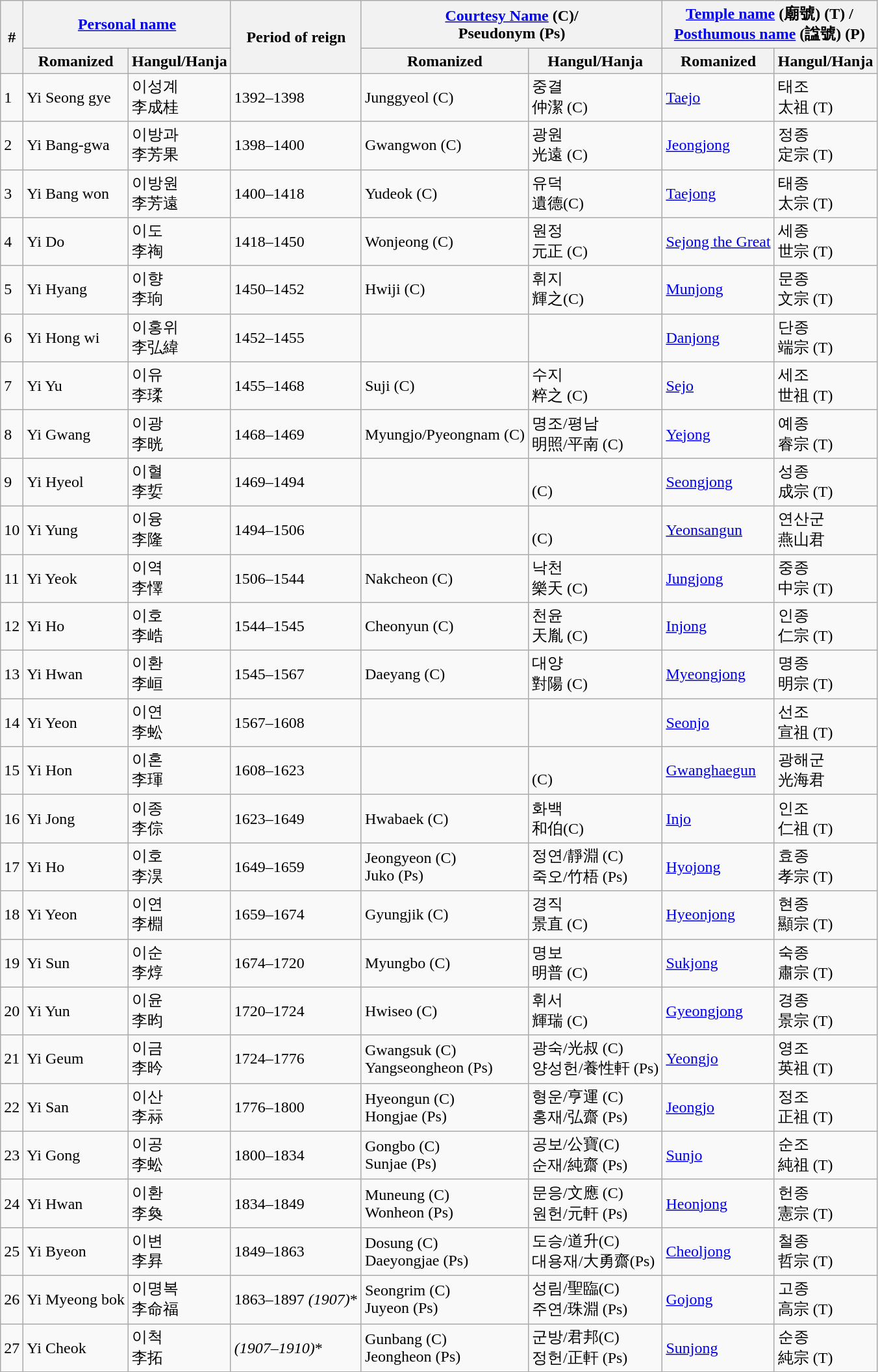<table class="wikitable">
<tr>
<th rowspan="2">#</th>
<th colspan="2"><a href='#'>Personal name</a></th>
<th rowspan="2">Period of reign</th>
<th colspan="2"><a href='#'>Courtesy Name</a> (C)/ <br> Pseudonym (Ps)</th>
<th colspan="2"><a href='#'>Temple name</a> (廟號) (T) /<br> <a href='#'>Posthumous name</a> (諡號) (P)</th>
</tr>
<tr>
<th>Romanized</th>
<th>Hangul/Hanja</th>
<th>Romanized</th>
<th>Hangul/Hanja</th>
<th>Romanized</th>
<th>Hangul/Hanja</th>
</tr>
<tr>
<td>1</td>
<td>Yi Seong gye</td>
<td>이성계<br>李成桂</td>
<td>1392–1398</td>
<td>Junggyeol (C)</td>
<td>중결 <br>仲潔 (C)</td>
<td><a href='#'>Taejo</a></td>
<td>태조<br>太祖 (T)</td>
</tr>
<tr>
<td>2</td>
<td>Yi Bang-gwa</td>
<td>이방과<br>李芳果</td>
<td>1398–1400</td>
<td>Gwangwon (C)</td>
<td>광원<br>光遠 (C)</td>
<td><a href='#'>Jeongjong</a></td>
<td>정종<br>定宗 (T)</td>
</tr>
<tr>
<td>3</td>
<td>Yi Bang won</td>
<td>이방원<br>李芳遠</td>
<td>1400–1418</td>
<td>Yudeok (C)</td>
<td>유덕 <br>遺德(C)</td>
<td><a href='#'>Taejong</a></td>
<td>태종<br> 太宗 (T)</td>
</tr>
<tr>
<td>4</td>
<td>Yi Do</td>
<td>이도<br>李祹</td>
<td>1418–1450</td>
<td>Wonjeong (C)</td>
<td>원정<br>元正 (C)</td>
<td><a href='#'>Sejong the Great</a></td>
<td>세종<br> 世宗 (T)</td>
</tr>
<tr>
<td>5</td>
<td>Yi Hyang</td>
<td>이향<br>李珦</td>
<td>1450–1452</td>
<td>Hwiji (C)</td>
<td>휘지<br>輝之(C)</td>
<td><a href='#'>Munjong</a></td>
<td>문종<br>文宗 (T)</td>
</tr>
<tr>
<td>6</td>
<td>Yi Hong wi</td>
<td>이홍위<br>李弘緯</td>
<td>1452–1455</td>
<td></td>
<td></td>
<td><a href='#'>Danjong</a></td>
<td>단종<br>端宗 (T)</td>
</tr>
<tr>
<td>7</td>
<td>Yi Yu</td>
<td>이유<br>李瑈</td>
<td>1455–1468</td>
<td>Suji (C)</td>
<td>수지 <br>粹之 (C)</td>
<td><a href='#'>Sejo</a></td>
<td>세조<br>世祖 (T)</td>
</tr>
<tr>
<td>8</td>
<td>Yi Gwang</td>
<td>이광<br>李晄</td>
<td>1468–1469</td>
<td>Myungjo/Pyeongnam (C)</td>
<td>명조/평남<br>明照/平南 (C)</td>
<td><a href='#'>Yejong</a></td>
<td>예종<br>睿宗 (T)</td>
</tr>
<tr>
<td>9</td>
<td>Yi Hyeol</td>
<td>이혈<br>李娎</td>
<td>1469–1494</td>
<td></td>
<td><br> (C)</td>
<td><a href='#'>Seongjong</a></td>
<td>성종<br> 成宗 (T)</td>
</tr>
<tr>
<td>10</td>
<td>Yi Yung</td>
<td>이융<br>李隆</td>
<td>1494–1506</td>
<td></td>
<td><br> (C)</td>
<td><a href='#'>Yeonsangun</a></td>
<td>연산군<br>燕山君</td>
</tr>
<tr>
<td>11</td>
<td>Yi Yeok</td>
<td>이역<br>李懌</td>
<td>1506–1544</td>
<td>Nakcheon (C)</td>
<td>낙천<br>樂天 (C)</td>
<td><a href='#'>Jungjong</a></td>
<td>중종<br>中宗 (T)</td>
</tr>
<tr>
<td>12</td>
<td>Yi Ho</td>
<td>이호<br>李峼</td>
<td>1544–1545</td>
<td>Cheonyun (C)</td>
<td>천윤<br>天胤 (C)</td>
<td><a href='#'>Injong</a></td>
<td>인종<br>仁宗 (T)</td>
</tr>
<tr>
<td>13</td>
<td>Yi Hwan</td>
<td>이환<br>李峘</td>
<td>1545–1567</td>
<td>Daeyang (C)</td>
<td>대양<br>對陽 (C)</td>
<td><a href='#'>Myeongjong</a></td>
<td>명종<br>明宗 (T)</td>
</tr>
<tr>
<td>14</td>
<td>Yi Yeon</td>
<td>이연<br>李蚣</td>
<td>1567–1608</td>
<td></td>
<td></td>
<td><a href='#'>Seonjo</a></td>
<td>선조<br>宣祖 (T)</td>
</tr>
<tr>
<td>15</td>
<td>Yi Hon</td>
<td>이혼<br>李琿</td>
<td>1608–1623</td>
<td></td>
<td><br> (C)</td>
<td><a href='#'>Gwanghaegun</a></td>
<td>광해군 <br>光海君</td>
</tr>
<tr>
<td>16</td>
<td>Yi Jong</td>
<td>이종<br>李倧</td>
<td>1623–1649</td>
<td>Hwabaek (C)</td>
<td>화백<br> 和伯(C)</td>
<td><a href='#'>Injo</a></td>
<td>인조<br>仁祖 (T)</td>
</tr>
<tr>
<td>17</td>
<td>Yi Ho</td>
<td>이호<br>李淏</td>
<td>1649–1659</td>
<td>Jeongyeon (C)<br>Juko (Ps)</td>
<td>정연/靜淵 (C)<br>죽오/竹梧 (Ps)</td>
<td><a href='#'>Hyojong</a></td>
<td>효종<br> 孝宗 (T)</td>
</tr>
<tr>
<td>18</td>
<td>Yi Yeon</td>
<td>이연<br>李棩</td>
<td>1659–1674</td>
<td>Gyungjik (C)</td>
<td>경직<br>景直 (C)</td>
<td><a href='#'>Hyeonjong</a></td>
<td>현종<br>顯宗 (T)</td>
</tr>
<tr>
<td>19</td>
<td>Yi Sun</td>
<td>이순<br>李焞</td>
<td>1674–1720</td>
<td>Myungbo (C)</td>
<td>명보<br>明普 (C)</td>
<td><a href='#'>Sukjong</a></td>
<td>숙종<br>肅宗 (T)</td>
</tr>
<tr>
<td>20</td>
<td>Yi Yun</td>
<td>이윤<br>李昀</td>
<td>1720–1724</td>
<td>Hwiseo (C)</td>
<td>휘서<br>輝瑞 (C)</td>
<td><a href='#'>Gyeongjong</a></td>
<td>경종<br>景宗 (T)</td>
</tr>
<tr>
<td>21</td>
<td>Yi Geum</td>
<td>이금<br>李昑</td>
<td>1724–1776</td>
<td>Gwangsuk (C)<br>Yangseongheon (Ps)</td>
<td>광숙/光叔 (C)<br>양성헌/養性軒 (Ps)</td>
<td><a href='#'>Yeongjo</a></td>
<td>영조<br>英祖 (T)</td>
</tr>
<tr>
<td>22</td>
<td>Yi San</td>
<td>이산<br>李祘</td>
<td>1776–1800</td>
<td>Hyeongun (C)<br>Hongjae (Ps)</td>
<td>형운/亨運 (C)<br>홍재/弘齋 (Ps)</td>
<td><a href='#'>Jeongjo</a></td>
<td>정조<br>正祖 (T)</td>
</tr>
<tr>
<td>23</td>
<td>Yi Gong</td>
<td>이공<br>李蚣</td>
<td>1800–1834</td>
<td>Gongbo (C)<br>Sunjae (Ps)</td>
<td>공보/公寶(C)<br>순재/純齋 (Ps)</td>
<td><a href='#'>Sunjo</a></td>
<td>순조<br>純祖 (T)</td>
</tr>
<tr>
<td>24</td>
<td>Yi Hwan</td>
<td>이환<br>李奐</td>
<td>1834–1849</td>
<td>Muneung (C)<br>Wonheon (Ps)</td>
<td>문응/文應 (C)<br>원헌/元軒 (Ps)</td>
<td><a href='#'>Heonjong</a></td>
<td>헌종<br>憲宗 (T)</td>
</tr>
<tr>
<td>25</td>
<td>Yi Byeon</td>
<td>이변<br>李昪</td>
<td>1849–1863</td>
<td>Dosung (C)<br>Daeyongjae (Ps)</td>
<td>도승/道升(C)<br>대용재/大勇齋(Ps)</td>
<td><a href='#'>Cheoljong</a></td>
<td>철종<br>哲宗 (T)</td>
</tr>
<tr>
<td>26</td>
<td>Yi Myeong bok</td>
<td>이명복 <br>李命福</td>
<td>1863–1897 <em>(1907)</em>*</td>
<td>Seongrim (C)<br>Juyeon (Ps)</td>
<td>성림/聖臨(C)<br>주연/珠淵 (Ps)</td>
<td><a href='#'>Gojong</a></td>
<td>고종<br>高宗 (T)</td>
</tr>
<tr>
<td>27</td>
<td>Yi Cheok</td>
<td>이척<br>李拓</td>
<td><em>(1907–1910)</em>*</td>
<td>Gunbang (C) <br> Jeongheon (Ps)</td>
<td>군방/君邦(C) <br> 정헌/正軒 (Ps)</td>
<td><a href='#'>Sunjong</a></td>
<td>순종<br>純宗 (T)</td>
</tr>
<tr>
</tr>
</table>
